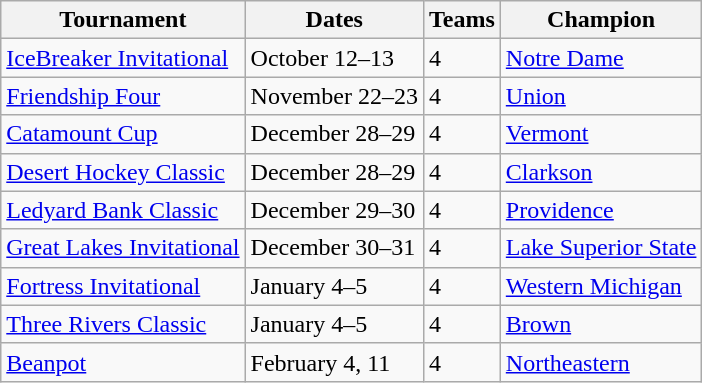<table class="wikitable">
<tr>
<th>Tournament</th>
<th>Dates</th>
<th>Teams</th>
<th>Champion</th>
</tr>
<tr>
<td><a href='#'>IceBreaker Invitational</a></td>
<td>October 12–13</td>
<td>4</td>
<td><a href='#'>Notre Dame</a></td>
</tr>
<tr>
<td><a href='#'>Friendship Four</a></td>
<td>November 22–23</td>
<td>4</td>
<td><a href='#'>Union</a></td>
</tr>
<tr>
<td><a href='#'>Catamount Cup</a></td>
<td>December 28–29</td>
<td>4</td>
<td><a href='#'>Vermont</a></td>
</tr>
<tr>
<td><a href='#'>Desert Hockey Classic</a></td>
<td>December 28–29</td>
<td>4</td>
<td><a href='#'>Clarkson</a></td>
</tr>
<tr>
<td><a href='#'>Ledyard Bank Classic</a></td>
<td>December 29–30</td>
<td>4</td>
<td><a href='#'>Providence</a></td>
</tr>
<tr>
<td><a href='#'>Great Lakes Invitational</a></td>
<td>December 30–31</td>
<td>4</td>
<td><a href='#'>Lake Superior State</a></td>
</tr>
<tr>
<td><a href='#'>Fortress Invitational</a></td>
<td>January 4–5</td>
<td>4</td>
<td><a href='#'>Western Michigan</a></td>
</tr>
<tr>
<td><a href='#'>Three Rivers Classic</a></td>
<td>January 4–5</td>
<td>4</td>
<td><a href='#'>Brown</a></td>
</tr>
<tr>
<td><a href='#'>Beanpot</a></td>
<td>February 4, 11</td>
<td>4</td>
<td><a href='#'>Northeastern</a></td>
</tr>
</table>
